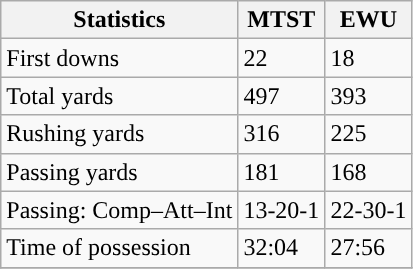<table class="wikitable" style="float: left;">
<tr>
<th>Statistics</th>
<th>MTST</th>
<th>EWU</th>
</tr>
<tr>
<td>First downs</td>
<td>22</td>
<td>18</td>
</tr>
<tr>
<td>Total yards</td>
<td>497</td>
<td>393</td>
</tr>
<tr>
<td>Rushing yards</td>
<td>316</td>
<td>225</td>
</tr>
<tr>
<td>Passing yards</td>
<td>181</td>
<td>168</td>
</tr>
<tr>
<td>Passing: Comp–Att–Int</td>
<td>13-20-1</td>
<td>22-30-1</td>
</tr>
<tr>
<td>Time of possession</td>
<td>32:04</td>
<td>27:56</td>
</tr>
<tr>
</tr>
</table>
